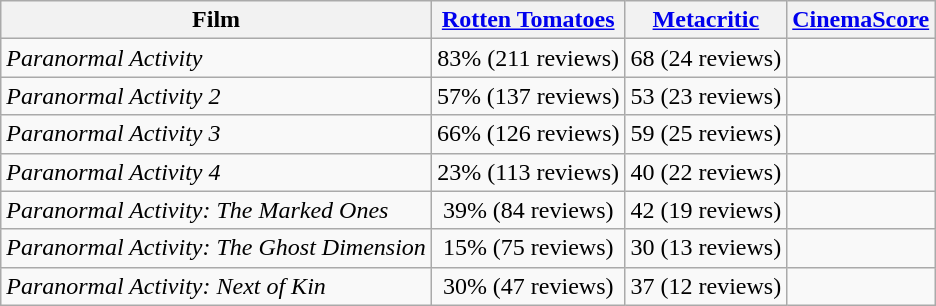<table class="wikitable plainrowheaders" style="text-align:center;">
<tr>
<th>Film</th>
<th><a href='#'>Rotten Tomatoes</a></th>
<th><a href='#'>Metacritic</a></th>
<th><a href='#'>CinemaScore</a></th>
</tr>
<tr>
<td style="text-align:left"><em>Paranormal Activity</em></td>
<td>83% (211 reviews)</td>
<td>68 (24 reviews)</td>
<td></td>
</tr>
<tr>
<td style="text-align:left"><em>Paranormal Activity 2</em></td>
<td>57% (137 reviews)</td>
<td>53 (23 reviews)</td>
<td></td>
</tr>
<tr>
<td style="text-align:left"><em>Paranormal Activity 3</em></td>
<td>66% (126 reviews)</td>
<td>59 (25 reviews)</td>
<td></td>
</tr>
<tr>
<td style="text-align:left"><em>Paranormal Activity 4</em></td>
<td>23% (113 reviews)</td>
<td>40 (22 reviews)</td>
<td></td>
</tr>
<tr>
<td style="text-align:left"><em>Paranormal Activity: The Marked Ones</em></td>
<td>39% (84 reviews)</td>
<td>42 (19 reviews)</td>
<td></td>
</tr>
<tr>
<td style="text-align:left"><em>Paranormal Activity: The Ghost Dimension</em></td>
<td>15% (75 reviews)</td>
<td>30 (13 reviews)</td>
<td></td>
</tr>
<tr>
<td style="text-align:left"><em>Paranormal Activity: Next of Kin</em></td>
<td>30% (47 reviews)</td>
<td>37 (12 reviews)</td>
<td></td>
</tr>
</table>
